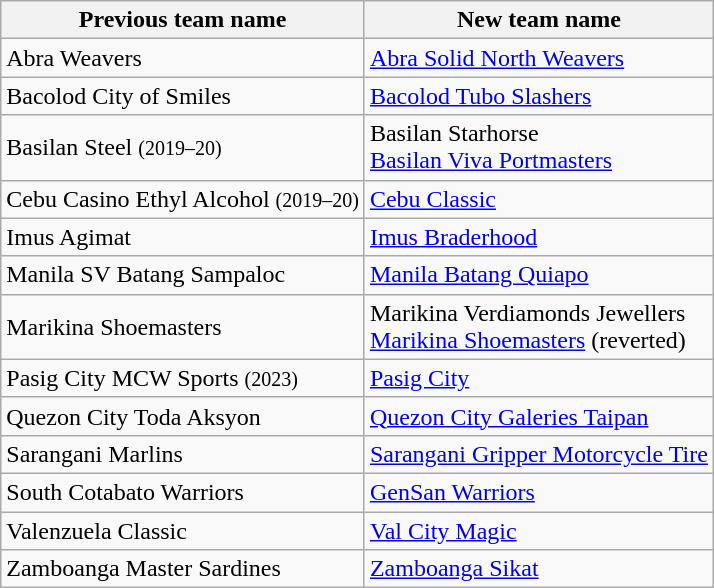<table class="wikitable">
<tr>
<th>Previous team name</th>
<th>New team name</th>
</tr>
<tr>
<td>Abra Weavers</td>
<td><a href='#'>Abra Solid North Weavers</a></td>
</tr>
<tr>
<td>Bacolod City of Smiles</td>
<td><a href='#'>Bacolod Tubo Slashers</a></td>
</tr>
<tr>
<td>Basilan Steel <small>(2019–20)</small></td>
<td>Basilan Starhorse <br> <a href='#'>Basilan Viva Portmasters</a></td>
</tr>
<tr>
<td>Cebu Casino Ethyl Alcohol <small>(2019–20)</small></td>
<td><a href='#'>Cebu Classic</a></td>
</tr>
<tr>
<td>Imus Agimat</td>
<td><a href='#'>Imus Braderhood</a></td>
</tr>
<tr>
<td>Manila SV Batang Sampaloc</td>
<td><a href='#'>Manila Batang Quiapo</a></td>
</tr>
<tr>
<td>Marikina Shoemasters</td>
<td>Marikina Verdiamonds Jewellers <br> <a href='#'>Marikina Shoemasters</a> (reverted)</td>
</tr>
<tr>
<td>Pasig City MCW Sports <small>(2023)</small></td>
<td><a href='#'>Pasig City</a></td>
</tr>
<tr>
<td>Quezon City Toda Aksyon</td>
<td><a href='#'>Quezon City Galeries Taipan</a></td>
</tr>
<tr>
<td>Sarangani Marlins</td>
<td><a href='#'>Sarangani Gripper Motorcycle Tire</a></td>
</tr>
<tr>
<td>South Cotabato Warriors</td>
<td><a href='#'>GenSan Warriors</a></td>
</tr>
<tr>
<td>Valenzuela Classic</td>
<td><a href='#'>Val City Magic</a></td>
</tr>
<tr>
<td>Zamboanga Master Sardines</td>
<td><a href='#'>Zamboanga Sikat</a></td>
</tr>
</table>
